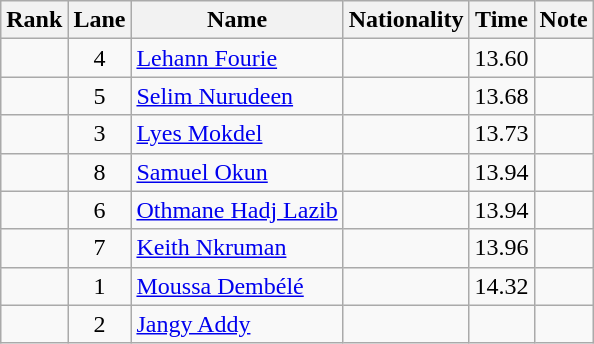<table class="wikitable sortable" style="text-align:center">
<tr>
<th>Rank</th>
<th>Lane</th>
<th>Name</th>
<th>Nationality</th>
<th>Time</th>
<th>Note</th>
</tr>
<tr>
<td></td>
<td>4</td>
<td align="left"><a href='#'>Lehann Fourie</a></td>
<td align=left></td>
<td>13.60</td>
<td></td>
</tr>
<tr>
<td></td>
<td>5</td>
<td align="left"><a href='#'>Selim Nurudeen</a></td>
<td align=left></td>
<td>13.68</td>
<td></td>
</tr>
<tr>
<td></td>
<td>3</td>
<td align="left"><a href='#'>Lyes Mokdel</a></td>
<td align=left></td>
<td>13.73</td>
<td></td>
</tr>
<tr>
<td></td>
<td>8</td>
<td align="left"><a href='#'>Samuel Okun</a></td>
<td align=left></td>
<td>13.94</td>
<td></td>
</tr>
<tr>
<td></td>
<td>6</td>
<td align="left"><a href='#'>Othmane Hadj Lazib</a></td>
<td align=left></td>
<td>13.94</td>
<td></td>
</tr>
<tr>
<td></td>
<td>7</td>
<td align="left"><a href='#'>Keith Nkruman</a></td>
<td align=left></td>
<td>13.96</td>
<td></td>
</tr>
<tr>
<td></td>
<td>1</td>
<td align="left"><a href='#'>Moussa Dembélé</a></td>
<td align=left></td>
<td>14.32</td>
<td></td>
</tr>
<tr>
<td></td>
<td>2</td>
<td align="left"><a href='#'>Jangy Addy</a></td>
<td align=left></td>
<td></td>
<td></td>
</tr>
</table>
